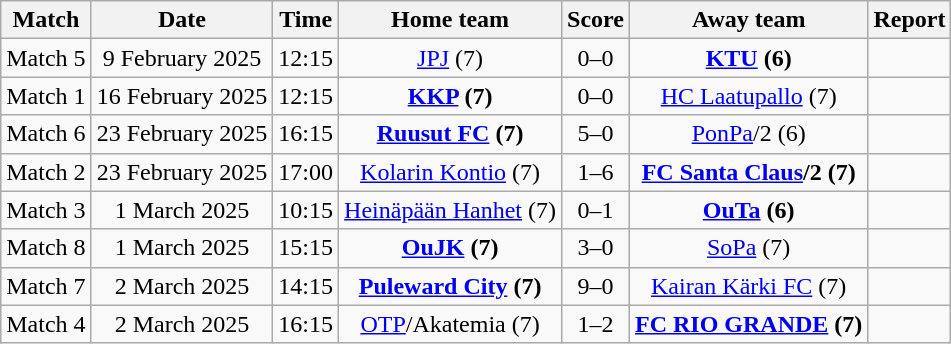<table class="wikitable" style="text-align:center">
<tr>
<th style= width="40px">Match</th>
<th style= width="40px">Date</th>
<th style= width="40px">Time</th>
<th style= width="150px">Home team</th>
<th style= width="60px">Score</th>
<th style= width="150px">Away team</th>
<th style= width="30px">Report</th>
</tr>
<tr>
<td>Match 5</td>
<td>9 February 2025</td>
<td>12:15</td>
<td><a href='#'>JPJ</a> (7)</td>
<td>0–0 </td>
<td><strong><a href='#'>KTU</a> (6)</strong></td>
<td></td>
</tr>
<tr>
<td>Match 1</td>
<td>16 February 2025</td>
<td>12:15</td>
<td><strong><a href='#'>KKP</a> (7)</strong></td>
<td>0–0 </td>
<td><a href='#'>HC Laatupallo</a> (7)</td>
<td></td>
</tr>
<tr>
<td>Match 6</td>
<td>23 February 2025</td>
<td>16:15</td>
<td><strong><a href='#'>Ruusut FC</a> (7)</strong></td>
<td>5–0</td>
<td><a href='#'>PonPa</a>/2 (6)</td>
<td></td>
</tr>
<tr>
<td>Match 2</td>
<td>23 February 2025</td>
<td>17:00</td>
<td><a href='#'>Kolarin Kontio</a> (7)</td>
<td>1–6</td>
<td><strong><a href='#'>FC Santa Claus</a>/2 (7)</strong></td>
<td></td>
</tr>
<tr>
<td>Match 3</td>
<td>1 March 2025</td>
<td>10:15</td>
<td><a href='#'>Heinäpään Hanhet</a> (7)</td>
<td>0–1</td>
<td><strong><a href='#'>OuTa</a> (6)</strong></td>
<td></td>
</tr>
<tr>
<td>Match 8</td>
<td>1 March 2025</td>
<td>15:15</td>
<td><strong><a href='#'>OuJK</a> (7)</strong></td>
<td>3–0</td>
<td><a href='#'>SoPa</a> (7)</td>
<td></td>
</tr>
<tr>
<td>Match 7</td>
<td>2 March 2025</td>
<td>14:15</td>
<td><strong><a href='#'>Puleward City</a> (7)</strong></td>
<td>9–0</td>
<td><a href='#'>Kairan Kärki FC</a> (7)</td>
<td></td>
</tr>
<tr>
<td>Match 4</td>
<td>2 March 2025</td>
<td>16:15</td>
<td><a href='#'>OTP</a>/Akatemia (7)</td>
<td>1–2</td>
<td><strong><a href='#'>FC RIO GRANDE</a> (7)</strong></td>
<td></td>
</tr>
</table>
